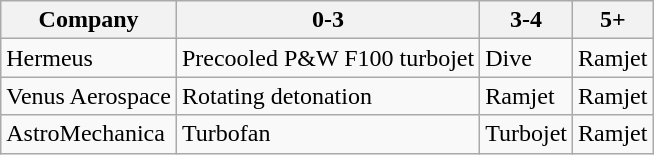<table class="wikitable">
<tr>
<th>Company</th>
<th>0-3</th>
<th>3-4</th>
<th>5+</th>
</tr>
<tr>
<td>Hermeus</td>
<td>Precooled P&W F100 turbojet</td>
<td>Dive</td>
<td>Ramjet</td>
</tr>
<tr>
<td>Venus Aerospace</td>
<td>Rotating detonation</td>
<td>Ramjet</td>
<td>Ramjet</td>
</tr>
<tr>
<td>AstroMechanica</td>
<td>Turbofan</td>
<td>Turbojet</td>
<td>Ramjet</td>
</tr>
</table>
